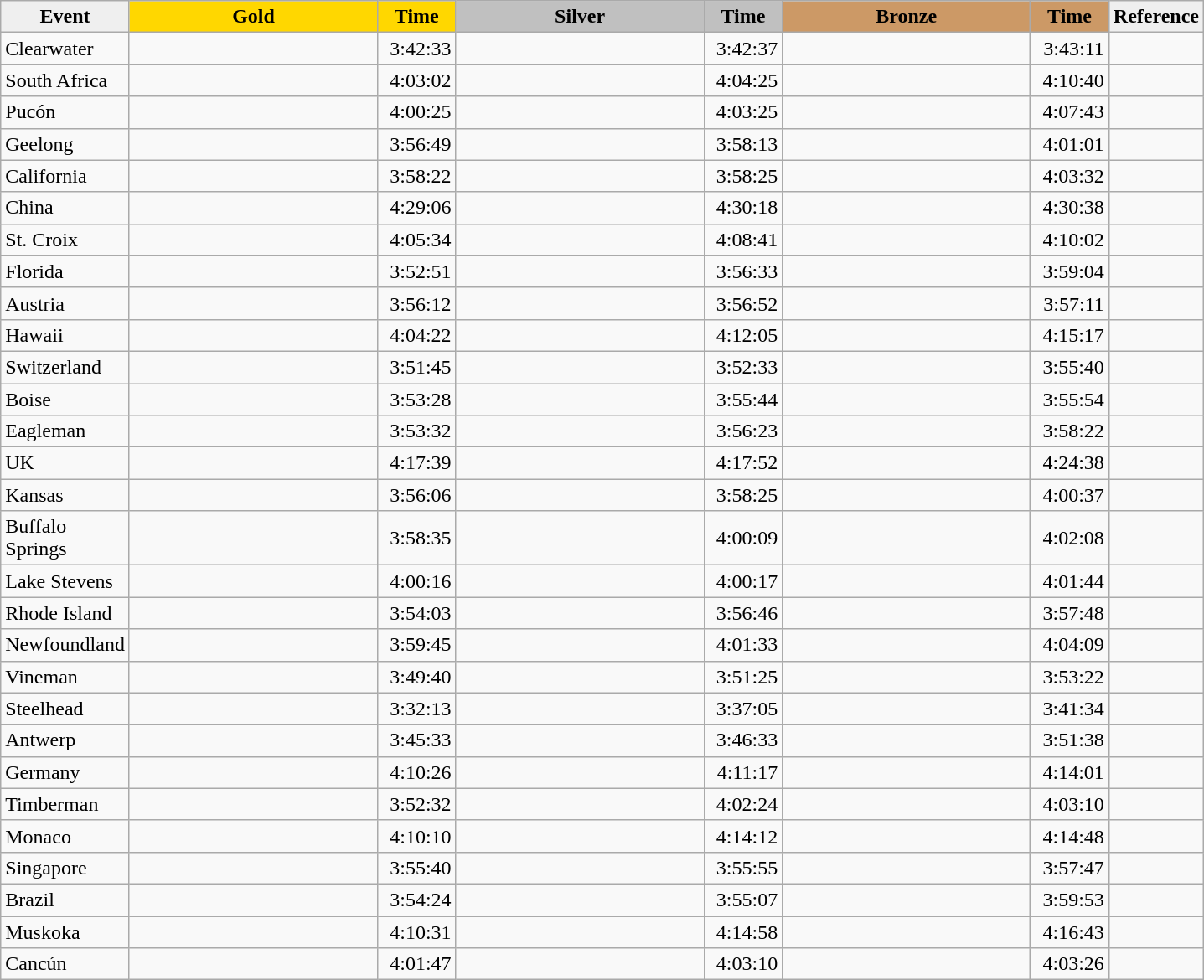<table class="wikitable sortable">
<tr align="center">
<td width="90" bgcolor="efefef"><strong>Event</strong></td>
<td width="190" bgcolor="gold"><strong>Gold</strong></td>
<td width="55" bgcolor="gold"><strong>Time</strong></td>
<td width="190" bgcolor="silver"><strong>Silver</strong></td>
<td width="55" bgcolor="silver"><strong>Time</strong></td>
<td width="190" bgcolor="cc9966"><strong>Bronze</strong></td>
<td width="55" bgcolor="cc9966"><strong>Time</strong></td>
<td class="unsortable" bgcolor="efefef"><strong>Reference</strong></td>
</tr>
<tr>
<td>Clearwater</td>
<td></td>
<td align="right">3:42:33</td>
<td></td>
<td align="right">3:42:37</td>
<td></td>
<td align="right">3:43:11</td>
<td></td>
</tr>
<tr>
<td>South Africa</td>
<td></td>
<td align="right">4:03:02</td>
<td></td>
<td align="right">4:04:25</td>
<td></td>
<td align="right">4:10:40</td>
<td></td>
</tr>
<tr>
<td>Pucón</td>
<td></td>
<td align="right">4:00:25</td>
<td></td>
<td align="right">4:03:25</td>
<td></td>
<td align="right">4:07:43</td>
<td></td>
</tr>
<tr>
<td>Geelong</td>
<td></td>
<td align="right">3:56:49</td>
<td></td>
<td align="right">3:58:13</td>
<td></td>
<td align="right">4:01:01</td>
<td></td>
</tr>
<tr>
<td>California</td>
<td></td>
<td align="right">3:58:22</td>
<td></td>
<td align="right">3:58:25</td>
<td></td>
<td align="right">4:03:32</td>
<td></td>
</tr>
<tr>
<td>China</td>
<td></td>
<td align="right">4:29:06</td>
<td></td>
<td align="right">4:30:18</td>
<td></td>
<td align="right">4:30:38</td>
<td></td>
</tr>
<tr>
<td>St. Croix</td>
<td></td>
<td align="right">4:05:34</td>
<td></td>
<td align="right">4:08:41</td>
<td></td>
<td align="right">4:10:02</td>
<td></td>
</tr>
<tr>
<td>Florida</td>
<td></td>
<td align="right">3:52:51</td>
<td></td>
<td align="right">3:56:33</td>
<td></td>
<td align="right">3:59:04</td>
<td></td>
</tr>
<tr>
<td>Austria</td>
<td></td>
<td align="right">3:56:12</td>
<td></td>
<td align="right">3:56:52</td>
<td></td>
<td align="right">3:57:11</td>
<td></td>
</tr>
<tr>
<td>Hawaii</td>
<td></td>
<td align="right">4:04:22</td>
<td></td>
<td align="right">4:12:05</td>
<td></td>
<td align="right">4:15:17</td>
<td></td>
</tr>
<tr>
<td>Switzerland</td>
<td></td>
<td align="right">3:51:45</td>
<td></td>
<td align="right">3:52:33</td>
<td></td>
<td align="right">3:55:40</td>
<td></td>
</tr>
<tr>
<td>Boise</td>
<td></td>
<td align="right">3:53:28</td>
<td></td>
<td align="right">3:55:44</td>
<td></td>
<td align="right">3:55:54</td>
<td></td>
</tr>
<tr>
<td>Eagleman</td>
<td></td>
<td align="right">3:53:32</td>
<td></td>
<td align="right">3:56:23</td>
<td></td>
<td align="right">3:58:22</td>
<td></td>
</tr>
<tr>
<td>UK</td>
<td></td>
<td align="right">4:17:39</td>
<td></td>
<td align="right">4:17:52</td>
<td></td>
<td align="right">4:24:38</td>
<td></td>
</tr>
<tr>
<td>Kansas</td>
<td></td>
<td align="right">3:56:06</td>
<td></td>
<td align="right">3:58:25</td>
<td></td>
<td align="right">4:00:37</td>
<td></td>
</tr>
<tr>
<td>Buffalo Springs</td>
<td></td>
<td align="right">3:58:35</td>
<td></td>
<td align="right">4:00:09</td>
<td></td>
<td align="right">4:02:08</td>
<td></td>
</tr>
<tr>
<td>Lake Stevens</td>
<td></td>
<td align="right">4:00:16</td>
<td></td>
<td align="right">4:00:17</td>
<td></td>
<td align="right">4:01:44</td>
<td></td>
</tr>
<tr>
<td>Rhode Island</td>
<td></td>
<td align="right">3:54:03</td>
<td></td>
<td align="right">3:56:46</td>
<td></td>
<td align="right">3:57:48</td>
<td></td>
</tr>
<tr>
<td>Newfoundland</td>
<td></td>
<td align="right">3:59:45</td>
<td></td>
<td align="right">4:01:33</td>
<td></td>
<td align="right">4:04:09</td>
<td></td>
</tr>
<tr>
<td>Vineman</td>
<td></td>
<td align="right">3:49:40</td>
<td></td>
<td align="right">3:51:25</td>
<td></td>
<td align="right">3:53:22</td>
<td></td>
</tr>
<tr>
<td>Steelhead</td>
<td></td>
<td align="right">3:32:13</td>
<td></td>
<td align="right">3:37:05</td>
<td></td>
<td align="right">3:41:34</td>
<td></td>
</tr>
<tr>
<td>Antwerp</td>
<td></td>
<td align="right">3:45:33</td>
<td></td>
<td align="right">3:46:33</td>
<td></td>
<td align="right">3:51:38</td>
<td></td>
</tr>
<tr>
<td>Germany</td>
<td></td>
<td align="right">4:10:26</td>
<td></td>
<td align="right">4:11:17</td>
<td></td>
<td align="right">4:14:01</td>
<td></td>
</tr>
<tr>
<td>Timberman</td>
<td></td>
<td align="right">3:52:32</td>
<td></td>
<td align="right">4:02:24</td>
<td></td>
<td align="right">4:03:10</td>
<td></td>
</tr>
<tr>
<td>Monaco</td>
<td></td>
<td align="right">4:10:10</td>
<td></td>
<td align="right">4:14:12</td>
<td></td>
<td align="right">4:14:48</td>
<td></td>
</tr>
<tr>
<td>Singapore</td>
<td></td>
<td align="right">3:55:40</td>
<td></td>
<td align="right">3:55:55</td>
<td></td>
<td align="right">3:57:47</td>
<td></td>
</tr>
<tr>
<td>Brazil</td>
<td></td>
<td align="right">3:54:24</td>
<td></td>
<td align="right">3:55:07</td>
<td></td>
<td align="right">3:59:53</td>
<td></td>
</tr>
<tr>
<td>Muskoka</td>
<td></td>
<td align="right">4:10:31</td>
<td></td>
<td align="right">4:14:58</td>
<td></td>
<td align="right">4:16:43</td>
<td></td>
</tr>
<tr>
<td>Cancún</td>
<td></td>
<td align="right">4:01:47</td>
<td></td>
<td align="right">4:03:10</td>
<td></td>
<td align="right">4:03:26</td>
<td></td>
</tr>
</table>
